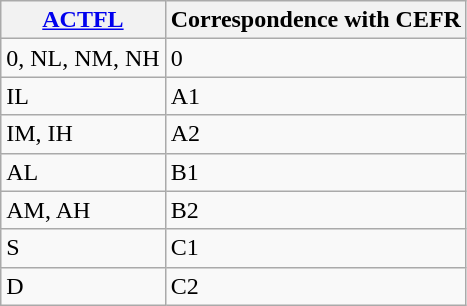<table class="wikitable">
<tr>
<th><a href='#'>ACTFL</a></th>
<th>Correspondence with CEFR</th>
</tr>
<tr>
<td>0, NL, NM, NH</td>
<td>0</td>
</tr>
<tr>
<td>IL</td>
<td>A1</td>
</tr>
<tr>
<td>IM, IH</td>
<td>A2</td>
</tr>
<tr>
<td>AL</td>
<td>B1</td>
</tr>
<tr>
<td>AM, AH</td>
<td>B2</td>
</tr>
<tr>
<td>S</td>
<td>C1</td>
</tr>
<tr>
<td>D</td>
<td>C2</td>
</tr>
</table>
